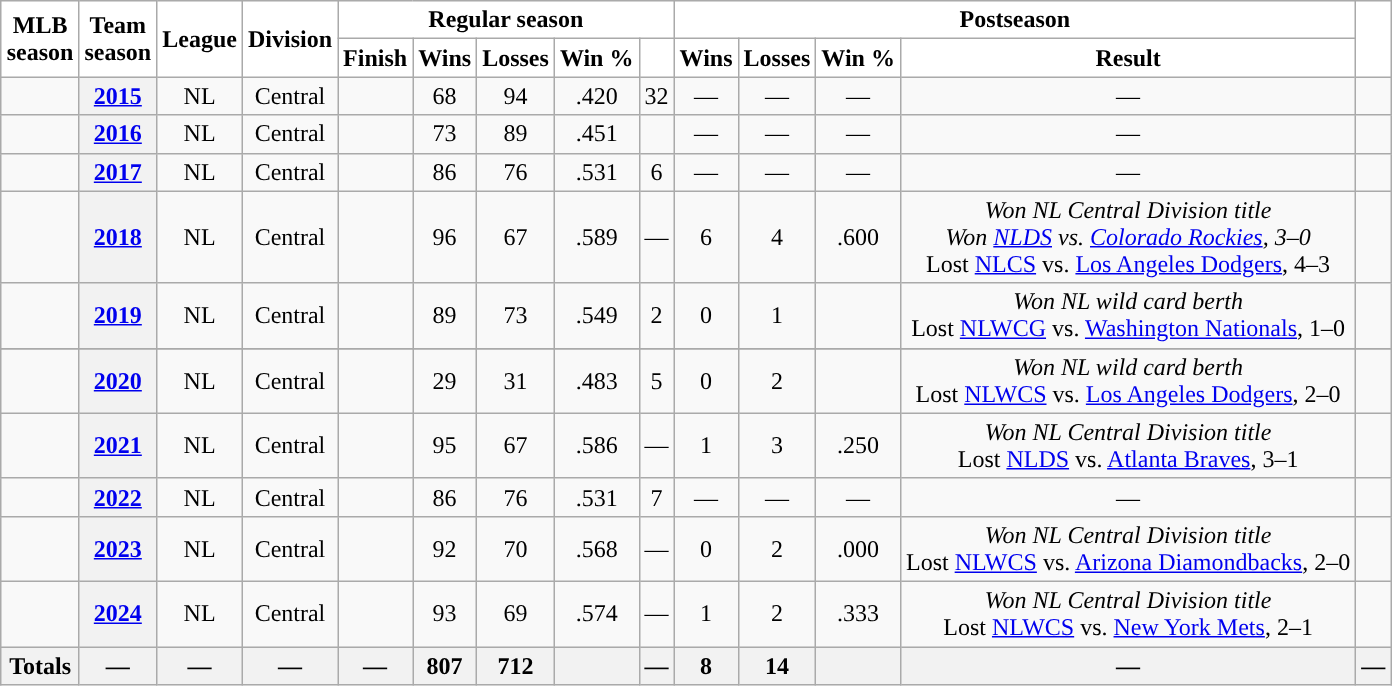<table class="wikitable sortable plainrowheaders" style="margin: 1em auto 1em auto; text-align:center;">
<tr>
<th rowspan="2" scope="col" style="background-color:#ffffff; border-top:#">MLB<br>season</th>
<th rowspan="2" scope="col" style="background-color:#ffffff; border-top:#">Team<br>season</th>
<th class="unsortable" rowspan="2" scope="col" style="background-color:#ffffff; border-top:#">League</th>
<th class="unsortable" rowspan="2" scope="col" style="background-color:#ffffff; border-top:#">Division</th>
<th colspan="5" scope="col" style="background-color:#ffffff; border-top:#">Regular season</th>
<th colspan="4" scope="col" style="background-color:#ffffff; border-top:#">Postseason</th>
<th class="unsortable" rowspan="2" scope="col" style="background-color:#ffffff; border-top:#"></th>
</tr>
<tr>
<th scope="col" style="background-color:#ffffff; border-bottom:#">Finish</th>
<th scope="col" style="background-color:#ffffff; border-bottom:#">Wins</th>
<th scope="col" style="background-color:#ffffff; border-bottom:#">Losses</th>
<th scope="col" style="background-color:#ffffff; border-bottom:#">Win %</th>
<th scope="col" style="background-color:#ffffff; border-bottom:#"></th>
<th scope="col" style="background-color:#ffffff; border-bottom:#">Wins</th>
<th scope="col" style="background-color:#ffffff; border-bottom:#">Losses</th>
<th scope="col" style="background-color:#ffffff; border-bottom:#">Win %</th>
<th class="unsortable" scope="col" style="background-color:#ffffff; border-bottom:#">Result</th>
</tr>
<tr>
<td></td>
<th scope="row" style="text-align:center;"><a href='#'>2015</a></th>
<td>NL</td>
<td>Central</td>
<td></td>
<td>68</td>
<td>94</td>
<td>.420</td>
<td>32</td>
<td>—</td>
<td>—</td>
<td>—</td>
<td>—</td>
<td></td>
</tr>
<tr>
<td></td>
<th scope="row" style="text-align:center;"><a href='#'>2016</a></th>
<td>NL</td>
<td>Central</td>
<td></td>
<td>73</td>
<td>89</td>
<td>.451</td>
<td></td>
<td>—</td>
<td>—</td>
<td>—</td>
<td>—</td>
<td></td>
</tr>
<tr>
<td></td>
<th scope="row" style="text-align:center;"><a href='#'>2017</a></th>
<td>NL</td>
<td>Central</td>
<td></td>
<td>86</td>
<td>76</td>
<td>.531</td>
<td>6</td>
<td>—</td>
<td>—</td>
<td>—</td>
<td>—</td>
<td></td>
</tr>
<tr>
<td></td>
<th scope="row" style="text-align:center;"><a href='#'>2018</a></th>
<td>NL</td>
<td>Central</td>
<td></td>
<td>96</td>
<td>67</td>
<td>.589</td>
<td>—</td>
<td>6</td>
<td>4</td>
<td>.600</td>
<td><em>Won NL Central Division title</em><br><em>Won <a href='#'>NLDS</a> vs. <a href='#'>Colorado Rockies</a>, 3–0</em><br> Lost <a href='#'>NLCS</a> vs. <a href='#'>Los Angeles Dodgers</a>, 4–3</td>
<td></td>
</tr>
<tr>
<td></td>
<th scope="row" style="text-align:center;"><a href='#'>2019</a></th>
<td>NL</td>
<td>Central</td>
<td></td>
<td>89</td>
<td>73</td>
<td>.549</td>
<td>2</td>
<td>0</td>
<td>1</td>
<td></td>
<td><em>Won NL wild card berth</em><br>Lost <a href='#'>NLWCG</a> vs. <a href='#'>Washington Nationals</a>, 1–0</td>
<td></td>
</tr>
<tr>
</tr>
<tr>
<td></td>
<th scope="row" style="text-align:center;"><a href='#'>2020</a></th>
<td>NL</td>
<td>Central</td>
<td></td>
<td>29</td>
<td>31</td>
<td>.483</td>
<td>5</td>
<td>0</td>
<td>2</td>
<td></td>
<td><em>Won NL wild card berth</em><br>Lost <a href='#'>NLWCS</a> vs. <a href='#'>Los Angeles Dodgers</a>, 2–0</td>
<td></td>
</tr>
<tr>
<td></td>
<th scope="row" style="text-align:center;"><a href='#'>2021</a></th>
<td>NL</td>
<td>Central</td>
<td></td>
<td>95</td>
<td>67</td>
<td>.586</td>
<td>—</td>
<td>1</td>
<td>3</td>
<td>.250</td>
<td><em>Won NL Central Division title</em><br>Lost <a href='#'>NLDS</a> vs. <a href='#'>Atlanta Braves</a>, 3–1</td>
<td></td>
</tr>
<tr>
<td></td>
<th scope="row" style="text-align:center;"><a href='#'>2022</a></th>
<td>NL</td>
<td>Central</td>
<td></td>
<td>86</td>
<td>76</td>
<td>.531</td>
<td>7</td>
<td>—</td>
<td>—</td>
<td>—</td>
<td>—</td>
<td></td>
</tr>
<tr>
<td></td>
<th scope="row" style="text-align:center;"><a href='#'>2023</a></th>
<td>NL</td>
<td>Central</td>
<td></td>
<td>92</td>
<td>70</td>
<td>.568</td>
<td>—</td>
<td>0</td>
<td>2</td>
<td>.000</td>
<td><em>Won NL Central Division title</em><br>Lost <a href='#'>NLWCS</a> vs. <a href='#'>Arizona Diamondbacks</a>, 2–0</td>
<td></td>
</tr>
<tr>
<td></td>
<th scope="row" style="text-align:center;"><a href='#'>2024</a></th>
<td>NL</td>
<td>Central</td>
<td></td>
<td>93</td>
<td>69</td>
<td>.574</td>
<td>—</td>
<td>1</td>
<td>2</td>
<td>.333</td>
<td><em>Won NL Central Division title</em><br>Lost <a href='#'>NLWCS</a> vs. <a href='#'>New York Mets</a>, 2–1</td>
<td></td>
</tr>
<tr class="sortbottom">
<th scope="row" style="text-align:center"><strong>Totals</strong></th>
<th>—</th>
<th>—</th>
<th>—</th>
<th>—</th>
<th>807</th>
<th>712</th>
<th></th>
<th>—</th>
<th>8</th>
<th>14</th>
<th></th>
<th>—</th>
<th>—</th>
</tr>
</table>
